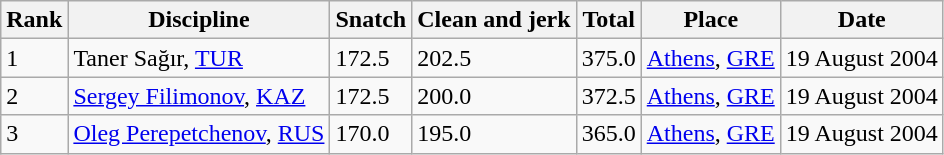<table class=wikitable>
<tr>
<th>Rank</th>
<th>Discipline</th>
<th>Snatch</th>
<th>Clean and jerk</th>
<th>Total</th>
<th>Place</th>
<th>Date</th>
</tr>
<tr>
<td>1</td>
<td>Taner Sağır, <a href='#'>TUR</a></td>
<td>172.5</td>
<td>202.5</td>
<td>375.0</td>
<td><a href='#'>Athens</a>, <a href='#'>GRE</a></td>
<td>19 August 2004</td>
</tr>
<tr>
<td>2</td>
<td><a href='#'>Sergey Filimonov</a>, <a href='#'>KAZ</a></td>
<td>172.5</td>
<td>200.0</td>
<td>372.5</td>
<td><a href='#'>Athens</a>, <a href='#'>GRE</a></td>
<td>19 August 2004</td>
</tr>
<tr>
<td>3</td>
<td><a href='#'>Oleg Perepetchenov</a>, <a href='#'>RUS</a></td>
<td>170.0</td>
<td>195.0</td>
<td>365.0</td>
<td><a href='#'>Athens</a>, <a href='#'>GRE</a></td>
<td>19 August 2004</td>
</tr>
</table>
